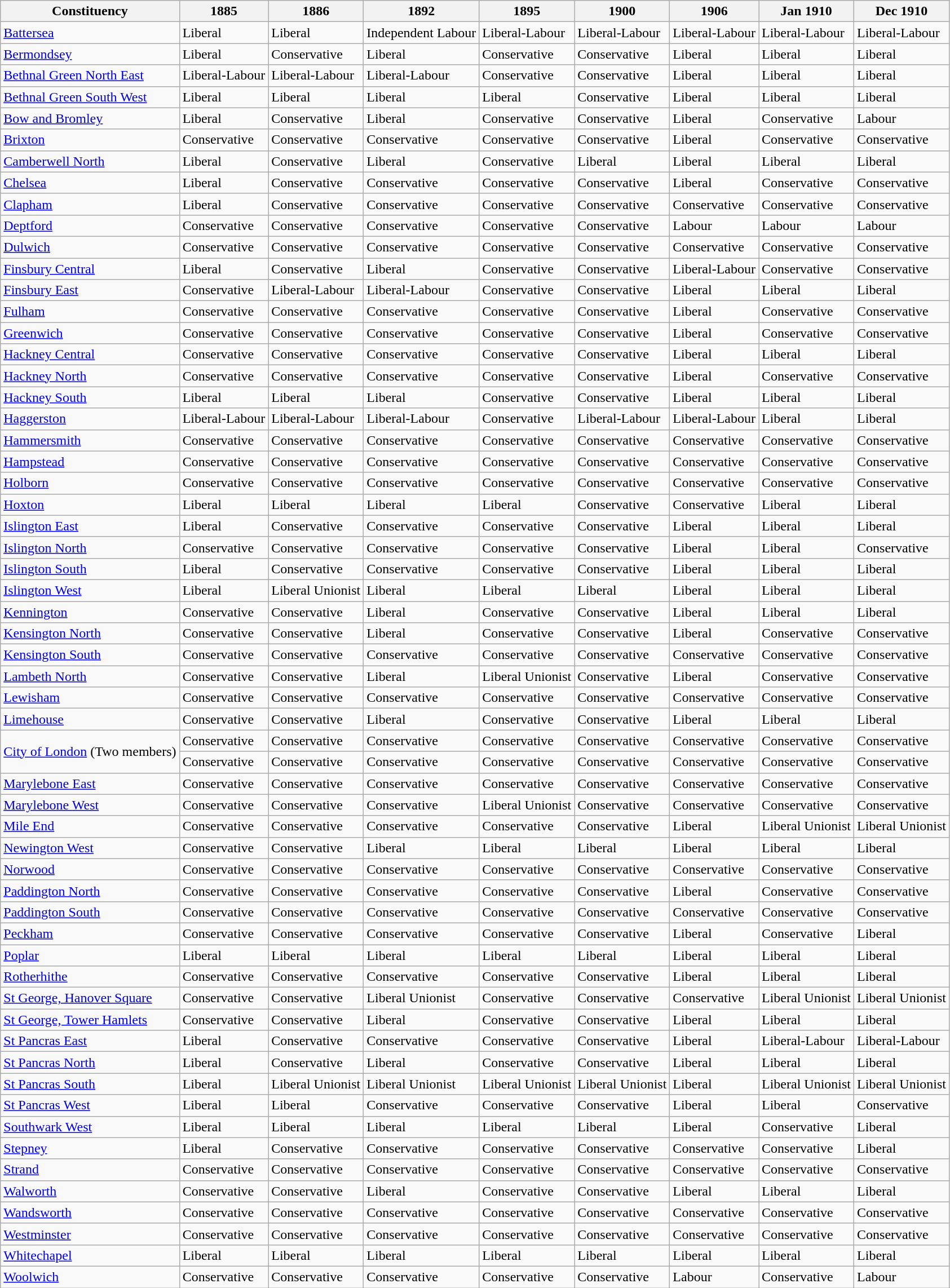<table class="wikitable sortable">
<tr>
<th>Constituency</th>
<th>1885</th>
<th>1886</th>
<th>1892</th>
<th>1895</th>
<th>1900</th>
<th>1906</th>
<th>Jan 1910</th>
<th>Dec 1910</th>
</tr>
<tr>
<td><a href='#'>Battersea</a></td>
<td bgcolor=>Liberal</td>
<td bgcolor=>Liberal</td>
<td bgcolor=>Independent Labour</td>
<td bgcolor=>Liberal-Labour</td>
<td bgcolor=>Liberal-Labour</td>
<td bgcolor=>Liberal-Labour</td>
<td bgcolor=>Liberal-Labour</td>
<td bgcolor=>Liberal-Labour</td>
</tr>
<tr>
<td><a href='#'>Bermondsey</a></td>
<td bgcolor=>Liberal</td>
<td bgcolor=>Conservative</td>
<td bgcolor=>Liberal</td>
<td bgcolor=>Conservative</td>
<td bgcolor=>Conservative</td>
<td bgcolor=>Liberal</td>
<td bgcolor=>Liberal</td>
<td bgcolor=>Liberal</td>
</tr>
<tr>
<td><a href='#'>Bethnal Green North East</a></td>
<td bgcolor=>Liberal-Labour</td>
<td bgcolor=>Liberal-Labour</td>
<td bgcolor=>Liberal-Labour</td>
<td bgcolor=>Conservative</td>
<td bgcolor=>Conservative</td>
<td bgcolor=>Liberal</td>
<td bgcolor=>Liberal</td>
<td bgcolor=>Liberal</td>
</tr>
<tr>
<td><a href='#'>Bethnal Green South West</a></td>
<td bgcolor=>Liberal</td>
<td bgcolor=>Liberal</td>
<td bgcolor=>Liberal</td>
<td bgcolor=>Liberal</td>
<td bgcolor=>Conservative</td>
<td bgcolor=>Liberal</td>
<td bgcolor=>Liberal</td>
<td bgcolor=>Liberal</td>
</tr>
<tr>
<td><a href='#'>Bow and Bromley</a></td>
<td bgcolor=>Liberal</td>
<td bgcolor=>Conservative</td>
<td bgcolor=>Liberal</td>
<td bgcolor=>Conservative</td>
<td bgcolor=>Conservative</td>
<td bgcolor=>Liberal</td>
<td bgcolor=>Conservative</td>
<td bgcolor=>Labour</td>
</tr>
<tr>
<td><a href='#'>Brixton</a></td>
<td bgcolor=>Conservative</td>
<td bgcolor=>Conservative</td>
<td bgcolor=>Conservative</td>
<td bgcolor=>Conservative</td>
<td bgcolor=>Conservative</td>
<td bgcolor=>Liberal</td>
<td bgcolor=>Conservative</td>
<td bgcolor=>Conservative</td>
</tr>
<tr>
<td><a href='#'>Camberwell North</a></td>
<td bgcolor=>Liberal</td>
<td bgcolor=>Conservative</td>
<td bgcolor=>Liberal</td>
<td bgcolor=>Conservative</td>
<td bgcolor=>Liberal</td>
<td bgcolor=>Liberal</td>
<td bgcolor=>Liberal</td>
<td bgcolor=>Liberal</td>
</tr>
<tr>
<td><a href='#'>Chelsea</a></td>
<td bgcolor=>Liberal</td>
<td bgcolor=>Conservative</td>
<td bgcolor=>Conservative</td>
<td bgcolor=>Conservative</td>
<td bgcolor=>Conservative</td>
<td bgcolor=>Liberal</td>
<td bgcolor=>Conservative</td>
<td bgcolor=>Conservative</td>
</tr>
<tr>
<td><a href='#'>Clapham</a></td>
<td bgcolor=>Liberal</td>
<td bgcolor=>Conservative</td>
<td bgcolor=>Conservative</td>
<td bgcolor=>Conservative</td>
<td bgcolor=>Conservative</td>
<td bgcolor=>Conservative</td>
<td bgcolor=>Conservative</td>
<td bgcolor=>Conservative</td>
</tr>
<tr>
<td><a href='#'>Deptford</a></td>
<td bgcolor=>Conservative</td>
<td bgcolor=>Conservative</td>
<td bgcolor=>Conservative</td>
<td bgcolor=>Conservative</td>
<td bgcolor=>Conservative</td>
<td bgcolor=>Labour</td>
<td bgcolor=>Labour</td>
<td bgcolor=>Labour</td>
</tr>
<tr>
<td><a href='#'>Dulwich</a></td>
<td bgcolor=>Conservative</td>
<td bgcolor=>Conservative</td>
<td bgcolor=>Conservative</td>
<td bgcolor=>Conservative</td>
<td bgcolor=>Conservative</td>
<td bgcolor=>Conservative</td>
<td bgcolor=>Conservative</td>
<td bgcolor=>Conservative</td>
</tr>
<tr>
<td><a href='#'>Finsbury Central</a></td>
<td bgcolor=>Liberal</td>
<td bgcolor=>Conservative</td>
<td bgcolor=>Liberal</td>
<td bgcolor=>Conservative</td>
<td bgcolor=>Conservative</td>
<td bgcolor=>Liberal-Labour</td>
<td bgcolor=>Conservative</td>
<td bgcolor=>Conservative</td>
</tr>
<tr>
<td><a href='#'>Finsbury East</a></td>
<td bgcolor=>Conservative</td>
<td bgcolor=>Liberal-Labour</td>
<td bgcolor=>Liberal-Labour</td>
<td bgcolor=>Conservative</td>
<td bgcolor=>Conservative</td>
<td bgcolor=>Liberal</td>
<td bgcolor=>Liberal</td>
<td bgcolor=>Liberal</td>
</tr>
<tr>
<td><a href='#'>Fulham</a></td>
<td bgcolor=>Conservative</td>
<td bgcolor=>Conservative</td>
<td bgcolor=>Conservative</td>
<td bgcolor=>Conservative</td>
<td bgcolor=>Conservative</td>
<td bgcolor=>Liberal</td>
<td bgcolor=>Conservative</td>
<td bgcolor=>Conservative</td>
</tr>
<tr>
<td><a href='#'>Greenwich</a></td>
<td bgcolor=>Conservative</td>
<td bgcolor=>Conservative</td>
<td bgcolor=>Conservative</td>
<td bgcolor=>Conservative</td>
<td bgcolor=>Conservative</td>
<td bgcolor=>Liberal</td>
<td bgcolor=>Conservative</td>
<td bgcolor=>Conservative</td>
</tr>
<tr>
<td><a href='#'>Hackney Central</a></td>
<td bgcolor=>Conservative</td>
<td bgcolor=>Conservative</td>
<td bgcolor=>Conservative</td>
<td bgcolor=>Conservative</td>
<td bgcolor=>Conservative</td>
<td bgcolor=>Liberal</td>
<td bgcolor=>Liberal</td>
<td bgcolor=>Liberal</td>
</tr>
<tr>
<td><a href='#'>Hackney North</a></td>
<td bgcolor=>Conservative</td>
<td bgcolor=>Conservative</td>
<td bgcolor=>Conservative</td>
<td bgcolor=>Conservative</td>
<td bgcolor=>Conservative</td>
<td bgcolor=>Liberal</td>
<td bgcolor=>Conservative</td>
<td bgcolor=>Conservative</td>
</tr>
<tr>
<td><a href='#'>Hackney South</a></td>
<td bgcolor=>Liberal</td>
<td bgcolor=>Liberal</td>
<td bgcolor=>Liberal</td>
<td bgcolor=>Conservative</td>
<td bgcolor=>Conservative</td>
<td bgcolor=>Liberal</td>
<td bgcolor=>Liberal</td>
<td bgcolor=>Liberal</td>
</tr>
<tr>
<td><a href='#'>Haggerston</a></td>
<td bgcolor=>Liberal-Labour</td>
<td bgcolor=>Liberal-Labour</td>
<td bgcolor=>Liberal-Labour</td>
<td bgcolor=>Conservative</td>
<td bgcolor=>Liberal-Labour</td>
<td bgcolor=>Liberal-Labour</td>
<td bgcolor=>Liberal</td>
<td bgcolor=>Liberal</td>
</tr>
<tr>
<td><a href='#'>Hammersmith</a></td>
<td bgcolor=>Conservative</td>
<td bgcolor=>Conservative</td>
<td bgcolor=>Conservative</td>
<td bgcolor=>Conservative</td>
<td bgcolor=>Conservative</td>
<td bgcolor=>Conservative</td>
<td bgcolor=>Conservative</td>
<td bgcolor=>Conservative</td>
</tr>
<tr>
<td><a href='#'>Hampstead</a></td>
<td bgcolor=>Conservative</td>
<td bgcolor=>Conservative</td>
<td bgcolor=>Conservative</td>
<td bgcolor=>Conservative</td>
<td bgcolor=>Conservative</td>
<td bgcolor=>Conservative</td>
<td bgcolor=>Conservative</td>
<td bgcolor=>Conservative</td>
</tr>
<tr>
<td><a href='#'>Holborn</a></td>
<td bgcolor=>Conservative</td>
<td bgcolor=>Conservative</td>
<td bgcolor=>Conservative</td>
<td bgcolor=>Conservative</td>
<td bgcolor=>Conservative</td>
<td bgcolor=>Conservative</td>
<td bgcolor=>Conservative</td>
<td bgcolor=>Conservative</td>
</tr>
<tr>
<td><a href='#'>Hoxton</a></td>
<td bgcolor=>Liberal</td>
<td bgcolor=>Liberal</td>
<td bgcolor=>Liberal</td>
<td bgcolor=>Liberal</td>
<td bgcolor=>Conservative</td>
<td bgcolor=>Conservative</td>
<td bgcolor=>Liberal</td>
<td bgcolor=>Liberal</td>
</tr>
<tr>
<td><a href='#'>Islington East</a></td>
<td bgcolor=>Liberal</td>
<td bgcolor=>Conservative</td>
<td bgcolor=>Conservative</td>
<td bgcolor=>Conservative</td>
<td bgcolor=>Conservative</td>
<td bgcolor=>Liberal</td>
<td bgcolor=>Liberal</td>
<td bgcolor=>Liberal</td>
</tr>
<tr>
<td><a href='#'>Islington North</a></td>
<td bgcolor=>Conservative</td>
<td bgcolor=>Conservative</td>
<td bgcolor=>Conservative</td>
<td bgcolor=>Conservative</td>
<td bgcolor=>Conservative</td>
<td bgcolor=>Liberal</td>
<td bgcolor=>Liberal</td>
<td bgcolor=>Conservative</td>
</tr>
<tr>
<td><a href='#'>Islington South</a></td>
<td bgcolor=>Liberal</td>
<td bgcolor=>Conservative</td>
<td bgcolor=>Conservative</td>
<td bgcolor=>Conservative</td>
<td bgcolor=>Conservative</td>
<td bgcolor=>Liberal</td>
<td bgcolor=>Liberal</td>
<td bgcolor=>Liberal</td>
</tr>
<tr>
<td><a href='#'>Islington West</a></td>
<td bgcolor=>Liberal</td>
<td bgcolor=>Liberal Unionist</td>
<td bgcolor=>Liberal</td>
<td bgcolor=>Liberal</td>
<td bgcolor=>Liberal</td>
<td bgcolor=>Liberal</td>
<td bgcolor=>Liberal</td>
<td bgcolor=>Liberal</td>
</tr>
<tr>
<td><a href='#'>Kennington</a></td>
<td bgcolor=>Conservative</td>
<td bgcolor=>Conservative</td>
<td bgcolor=>Liberal</td>
<td bgcolor=>Conservative</td>
<td bgcolor=>Conservative</td>
<td bgcolor=>Liberal</td>
<td bgcolor=>Liberal</td>
<td bgcolor=>Liberal</td>
</tr>
<tr>
<td><a href='#'>Kensington North</a></td>
<td bgcolor=>Conservative</td>
<td bgcolor=>Conservative</td>
<td bgcolor=>Liberal</td>
<td bgcolor=>Conservative</td>
<td bgcolor=>Conservative</td>
<td bgcolor=>Liberal</td>
<td bgcolor=>Conservative</td>
<td bgcolor=>Conservative</td>
</tr>
<tr>
<td><a href='#'>Kensington South</a></td>
<td bgcolor=>Conservative</td>
<td bgcolor=>Conservative</td>
<td bgcolor=>Conservative</td>
<td bgcolor=>Conservative</td>
<td bgcolor=>Conservative</td>
<td bgcolor=>Conservative</td>
<td bgcolor=>Conservative</td>
<td bgcolor=>Conservative</td>
</tr>
<tr>
<td><a href='#'>Lambeth North</a></td>
<td bgcolor=>Conservative</td>
<td bgcolor=>Conservative</td>
<td bgcolor=>Liberal</td>
<td bgcolor=>Liberal Unionist</td>
<td bgcolor=>Conservative</td>
<td bgcolor=>Liberal</td>
<td bgcolor=>Conservative</td>
<td bgcolor=>Conservative</td>
</tr>
<tr>
<td><a href='#'>Lewisham</a></td>
<td bgcolor=>Conservative</td>
<td bgcolor=>Conservative</td>
<td bgcolor=>Conservative</td>
<td bgcolor=>Conservative</td>
<td bgcolor=>Conservative</td>
<td bgcolor=>Conservative</td>
<td bgcolor=>Conservative</td>
<td bgcolor=>Conservative</td>
</tr>
<tr>
<td><a href='#'>Limehouse</a></td>
<td bgcolor=>Conservative</td>
<td bgcolor=>Conservative</td>
<td bgcolor=>Liberal</td>
<td bgcolor=>Conservative</td>
<td bgcolor=>Conservative</td>
<td bgcolor=>Liberal</td>
<td bgcolor=>Liberal</td>
<td bgcolor=>Liberal</td>
</tr>
<tr>
<td rowspan="2"><a href='#'>City of London</a> (Two members)</td>
<td bgcolor=>Conservative</td>
<td bgcolor=>Conservative</td>
<td bgcolor=>Conservative</td>
<td bgcolor=>Conservative</td>
<td bgcolor=>Conservative</td>
<td bgcolor=>Conservative</td>
<td bgcolor=>Conservative</td>
<td bgcolor=>Conservative</td>
</tr>
<tr>
<td bgcolor=>Conservative</td>
<td bgcolor=>Conservative</td>
<td bgcolor=>Conservative</td>
<td bgcolor=>Conservative</td>
<td bgcolor=>Conservative</td>
<td bgcolor=>Conservative</td>
<td bgcolor=>Conservative</td>
<td bgcolor=>Conservative</td>
</tr>
<tr>
<td><a href='#'>Marylebone East</a></td>
<td bgcolor=>Conservative</td>
<td bgcolor=>Conservative</td>
<td bgcolor=>Conservative</td>
<td bgcolor=>Conservative</td>
<td bgcolor=>Conservative</td>
<td bgcolor=>Conservative</td>
<td bgcolor=>Conservative</td>
<td bgcolor=>Conservative</td>
</tr>
<tr>
<td><a href='#'>Marylebone West</a></td>
<td bgcolor=>Conservative</td>
<td bgcolor=>Conservative</td>
<td bgcolor=>Conservative</td>
<td bgcolor=>Liberal Unionist</td>
<td bgcolor=>Conservative</td>
<td bgcolor=>Conservative</td>
<td bgcolor=>Conservative</td>
<td bgcolor=>Conservative</td>
</tr>
<tr>
<td><a href='#'>Mile End</a></td>
<td bgcolor=>Conservative</td>
<td bgcolor=>Conservative</td>
<td bgcolor=>Conservative</td>
<td bgcolor=>Conservative</td>
<td bgcolor=>Conservative</td>
<td bgcolor=>Liberal</td>
<td bgcolor=>Liberal Unionist</td>
<td bgcolor=>Liberal Unionist</td>
</tr>
<tr>
<td><a href='#'>Newington West</a></td>
<td bgcolor=>Conservative</td>
<td bgcolor=>Conservative</td>
<td bgcolor=>Liberal</td>
<td bgcolor=>Liberal</td>
<td bgcolor=>Liberal</td>
<td bgcolor=>Liberal</td>
<td bgcolor=>Liberal</td>
<td bgcolor=>Liberal</td>
</tr>
<tr>
<td><a href='#'>Norwood</a></td>
<td bgcolor=>Conservative</td>
<td bgcolor=>Conservative</td>
<td bgcolor=>Conservative</td>
<td bgcolor=>Conservative</td>
<td bgcolor=>Conservative</td>
<td bgcolor=>Conservative</td>
<td bgcolor=>Conservative</td>
<td bgcolor=>Conservative</td>
</tr>
<tr>
<td><a href='#'>Paddington North</a></td>
<td bgcolor=>Conservative</td>
<td bgcolor=>Conservative</td>
<td bgcolor=>Conservative</td>
<td bgcolor=>Conservative</td>
<td bgcolor=>Conservative</td>
<td bgcolor=>Liberal</td>
<td bgcolor=>Conservative</td>
<td bgcolor=>Conservative</td>
</tr>
<tr>
<td><a href='#'>Paddington South</a></td>
<td bgcolor=>Conservative</td>
<td bgcolor=>Conservative</td>
<td bgcolor=>Conservative</td>
<td bgcolor=>Conservative</td>
<td bgcolor=>Conservative</td>
<td bgcolor=>Conservative</td>
<td bgcolor=>Conservative</td>
<td bgcolor=>Conservative</td>
</tr>
<tr>
<td><a href='#'>Peckham</a></td>
<td bgcolor=>Conservative</td>
<td bgcolor=>Conservative</td>
<td bgcolor=>Conservative</td>
<td bgcolor=>Conservative</td>
<td bgcolor=>Conservative</td>
<td bgcolor=>Liberal</td>
<td bgcolor=>Conservative</td>
<td bgcolor=>Liberal</td>
</tr>
<tr>
<td><a href='#'>Poplar</a></td>
<td bgcolor=>Liberal</td>
<td bgcolor=>Liberal</td>
<td bgcolor=>Liberal</td>
<td bgcolor=>Liberal</td>
<td bgcolor=>Liberal</td>
<td bgcolor=>Liberal</td>
<td bgcolor=>Liberal</td>
<td bgcolor=>Liberal</td>
</tr>
<tr>
<td><a href='#'>Rotherhithe</a></td>
<td bgcolor=>Conservative</td>
<td bgcolor=>Conservative</td>
<td bgcolor=>Conservative</td>
<td bgcolor=>Conservative</td>
<td bgcolor=>Conservative</td>
<td bgcolor=>Liberal</td>
<td bgcolor=>Liberal</td>
<td bgcolor=>Liberal</td>
</tr>
<tr>
<td><a href='#'>St George, Hanover Square</a></td>
<td bgcolor=>Conservative</td>
<td bgcolor=>Conservative</td>
<td bgcolor=>Liberal Unionist</td>
<td bgcolor=>Conservative</td>
<td bgcolor=>Conservative</td>
<td bgcolor=>Conservative</td>
<td bgcolor=>Liberal Unionist</td>
<td bgcolor=>Liberal Unionist</td>
</tr>
<tr>
<td><a href='#'>St George, Tower Hamlets</a></td>
<td bgcolor=>Conservative</td>
<td bgcolor=>Conservative</td>
<td bgcolor=>Liberal</td>
<td bgcolor=>Conservative</td>
<td bgcolor=>Conservative</td>
<td bgcolor=>Liberal</td>
<td bgcolor=>Liberal</td>
<td bgcolor=>Liberal</td>
</tr>
<tr>
<td><a href='#'>St Pancras East</a></td>
<td bgcolor=>Liberal</td>
<td bgcolor=>Conservative</td>
<td bgcolor=>Conservative</td>
<td bgcolor=>Conservative</td>
<td bgcolor=>Conservative</td>
<td bgcolor=>Liberal</td>
<td bgcolor=>Liberal-Labour</td>
<td bgcolor=>Liberal-Labour</td>
</tr>
<tr>
<td><a href='#'>St Pancras North</a></td>
<td bgcolor=>Liberal</td>
<td bgcolor=>Conservative</td>
<td bgcolor=>Liberal</td>
<td bgcolor=>Conservative</td>
<td bgcolor=>Conservative</td>
<td bgcolor=>Liberal</td>
<td bgcolor=>Liberal</td>
<td bgcolor=>Liberal</td>
</tr>
<tr>
<td><a href='#'>St Pancras South</a></td>
<td bgcolor=>Liberal</td>
<td bgcolor=>Liberal Unionist</td>
<td bgcolor=>Liberal Unionist</td>
<td bgcolor=>Liberal Unionist</td>
<td bgcolor=>Liberal Unionist</td>
<td bgcolor=>Liberal</td>
<td bgcolor=>Liberal Unionist</td>
<td bgcolor=>Liberal Unionist</td>
</tr>
<tr>
<td><a href='#'>St Pancras West</a></td>
<td bgcolor=>Liberal</td>
<td bgcolor=>Liberal</td>
<td bgcolor=>Conservative</td>
<td bgcolor=>Conservative</td>
<td bgcolor=>Conservative</td>
<td bgcolor=>Liberal</td>
<td bgcolor=>Liberal</td>
<td bgcolor=>Conservative</td>
</tr>
<tr>
<td><a href='#'>Southwark West</a></td>
<td bgcolor=>Liberal</td>
<td bgcolor=>Liberal</td>
<td bgcolor=>Liberal</td>
<td bgcolor=>Liberal</td>
<td bgcolor=>Liberal</td>
<td bgcolor=>Liberal</td>
<td bgcolor=>Conservative</td>
<td bgcolor=>Liberal</td>
</tr>
<tr>
<td><a href='#'>Stepney</a></td>
<td bgcolor=>Liberal</td>
<td bgcolor=>Conservative</td>
<td bgcolor=>Conservative</td>
<td bgcolor=>Conservative</td>
<td bgcolor=>Conservative</td>
<td bgcolor=>Conservative</td>
<td bgcolor=>Conservative</td>
<td bgcolor=>Liberal</td>
</tr>
<tr>
<td><a href='#'>Strand</a></td>
<td bgcolor=>Conservative</td>
<td bgcolor=>Conservative</td>
<td bgcolor=>Conservative</td>
<td bgcolor=>Conservative</td>
<td bgcolor=>Conservative</td>
<td bgcolor=>Conservative</td>
<td bgcolor=>Conservative</td>
<td bgcolor=>Conservative</td>
</tr>
<tr>
<td><a href='#'>Walworth</a></td>
<td bgcolor=>Conservative</td>
<td bgcolor=>Conservative</td>
<td bgcolor=>Liberal</td>
<td bgcolor=>Conservative</td>
<td bgcolor=>Conservative</td>
<td bgcolor=>Liberal</td>
<td bgcolor=>Liberal</td>
<td bgcolor=>Liberal</td>
</tr>
<tr>
<td><a href='#'>Wandsworth</a></td>
<td bgcolor=>Conservative</td>
<td bgcolor=>Conservative</td>
<td bgcolor=>Conservative</td>
<td bgcolor=>Conservative</td>
<td bgcolor=>Conservative</td>
<td bgcolor=>Conservative</td>
<td bgcolor=>Conservative</td>
<td bgcolor=>Conservative</td>
</tr>
<tr>
<td><a href='#'>Westminster</a></td>
<td bgcolor=>Conservative</td>
<td bgcolor=>Conservative</td>
<td bgcolor=>Conservative</td>
<td bgcolor=>Conservative</td>
<td bgcolor=>Conservative</td>
<td bgcolor=>Conservative</td>
<td bgcolor=>Conservative</td>
<td bgcolor=>Conservative</td>
</tr>
<tr>
<td><a href='#'>Whitechapel</a></td>
<td bgcolor=>Liberal</td>
<td bgcolor=>Liberal</td>
<td bgcolor=>Liberal</td>
<td bgcolor=>Liberal</td>
<td bgcolor=>Liberal</td>
<td bgcolor=>Liberal</td>
<td bgcolor=>Liberal</td>
<td bgcolor=>Liberal</td>
</tr>
<tr>
<td><a href='#'>Woolwich</a></td>
<td bgcolor=>Conservative</td>
<td bgcolor=>Conservative</td>
<td bgcolor=>Conservative</td>
<td bgcolor=>Conservative</td>
<td bgcolor=>Conservative</td>
<td bgcolor=>Labour</td>
<td bgcolor=>Conservative</td>
<td bgcolor=>Labour</td>
</tr>
</table>
